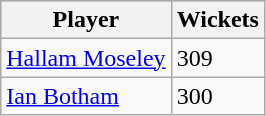<table class="wikitable">
<tr style="background:#bdb76b;">
<th>Player</th>
<th>Wickets</th>
</tr>
<tr>
<td><a href='#'>Hallam Moseley</a></td>
<td>309</td>
</tr>
<tr>
<td><a href='#'>Ian Botham</a></td>
<td>300</td>
</tr>
</table>
